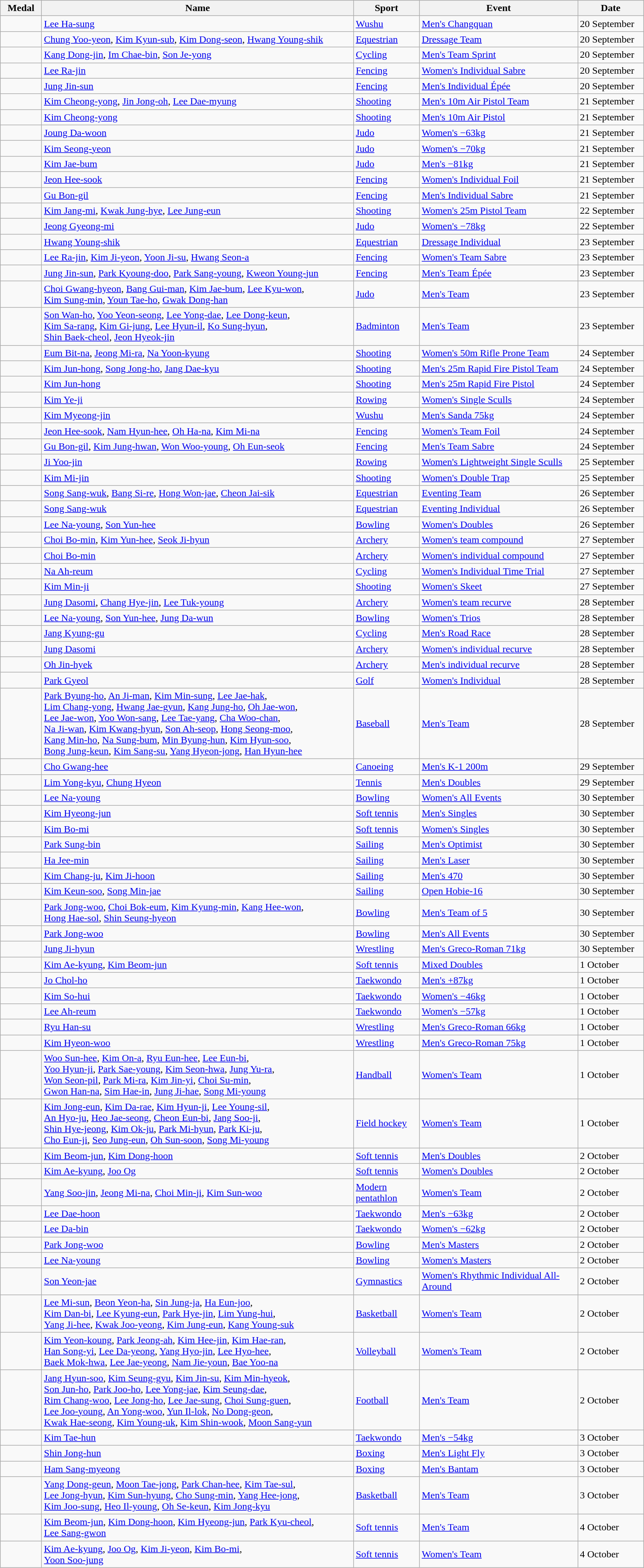<table class="wikitable sortable" style="font-size:100%">
<tr>
<th width="60">Medal</th>
<th width="500">Name</th>
<th width="100">Sport</th>
<th width="250">Event</th>
<th width="100">Date</th>
</tr>
<tr>
<td></td>
<td><a href='#'>Lee Ha-sung</a></td>
<td><a href='#'>Wushu</a></td>
<td><a href='#'>Men's Changquan</a></td>
<td>20 September</td>
</tr>
<tr>
<td></td>
<td><a href='#'>Chung Yoo-yeon</a>, <a href='#'>Kim Kyun-sub</a>, <a href='#'>Kim Dong-seon</a>, <a href='#'>Hwang Young-shik</a></td>
<td><a href='#'>Equestrian</a></td>
<td><a href='#'>Dressage Team</a></td>
<td>20 September</td>
</tr>
<tr>
<td></td>
<td><a href='#'>Kang Dong-jin</a>, <a href='#'>Im Chae-bin</a>, <a href='#'>Son Je-yong</a></td>
<td><a href='#'>Cycling</a></td>
<td><a href='#'>Men's Team Sprint</a></td>
<td>20 September</td>
</tr>
<tr>
<td></td>
<td><a href='#'>Lee Ra-jin</a></td>
<td><a href='#'>Fencing</a></td>
<td><a href='#'>Women's Individual Sabre</a></td>
<td>20 September</td>
</tr>
<tr>
<td></td>
<td><a href='#'>Jung Jin-sun</a></td>
<td><a href='#'>Fencing</a></td>
<td><a href='#'>Men's Individual Épée</a></td>
<td>20 September</td>
</tr>
<tr>
<td></td>
<td><a href='#'>Kim Cheong-yong</a>, <a href='#'>Jin Jong-oh</a>, <a href='#'>Lee Dae-myung</a></td>
<td><a href='#'>Shooting</a></td>
<td><a href='#'>Men's 10m Air Pistol Team</a></td>
<td>21 September</td>
</tr>
<tr>
<td></td>
<td><a href='#'>Kim Cheong-yong</a></td>
<td><a href='#'>Shooting</a></td>
<td><a href='#'>Men's 10m Air Pistol</a></td>
<td>21 September</td>
</tr>
<tr>
<td></td>
<td><a href='#'>Joung Da-woon</a></td>
<td><a href='#'>Judo</a></td>
<td><a href='#'>Women's −63kg</a></td>
<td>21 September</td>
</tr>
<tr>
<td></td>
<td><a href='#'>Kim Seong-yeon</a></td>
<td><a href='#'>Judo</a></td>
<td><a href='#'>Women's −70kg</a></td>
<td>21 September</td>
</tr>
<tr>
<td></td>
<td><a href='#'>Kim Jae-bum</a></td>
<td><a href='#'>Judo</a></td>
<td><a href='#'>Men's −81kg</a></td>
<td>21 September</td>
</tr>
<tr>
<td></td>
<td><a href='#'>Jeon Hee-sook</a></td>
<td><a href='#'>Fencing</a></td>
<td><a href='#'>Women's Individual Foil</a></td>
<td>21 September</td>
</tr>
<tr>
<td></td>
<td><a href='#'>Gu Bon-gil</a></td>
<td><a href='#'>Fencing</a></td>
<td><a href='#'>Men's Individual Sabre</a></td>
<td>21 September</td>
</tr>
<tr>
<td></td>
<td><a href='#'>Kim Jang-mi</a>, <a href='#'>Kwak Jung-hye</a>, <a href='#'>Lee Jung-eun</a></td>
<td><a href='#'>Shooting</a></td>
<td><a href='#'>Women's 25m Pistol Team</a></td>
<td>22 September</td>
</tr>
<tr>
<td></td>
<td><a href='#'>Jeong Gyeong-mi</a></td>
<td><a href='#'>Judo</a></td>
<td><a href='#'>Women's −78kg</a></td>
<td>22 September</td>
</tr>
<tr>
<td></td>
<td><a href='#'>Hwang Young-shik</a></td>
<td><a href='#'>Equestrian</a></td>
<td><a href='#'>Dressage Individual</a></td>
<td>23 September</td>
</tr>
<tr>
<td></td>
<td><a href='#'>Lee Ra-jin</a>, <a href='#'>Kim Ji-yeon</a>, <a href='#'>Yoon Ji-su</a>, <a href='#'>Hwang Seon-a</a></td>
<td><a href='#'>Fencing</a></td>
<td><a href='#'>Women's Team Sabre</a></td>
<td>23 September</td>
</tr>
<tr>
<td></td>
<td><a href='#'>Jung Jin-sun</a>, <a href='#'>Park Kyoung-doo</a>, <a href='#'>Park Sang-young</a>, <a href='#'>Kweon Young-jun</a></td>
<td><a href='#'>Fencing</a></td>
<td><a href='#'>Men's Team Épée</a></td>
<td>23 September</td>
</tr>
<tr>
<td></td>
<td><a href='#'>Choi Gwang-hyeon</a>, <a href='#'>Bang Gui-man</a>, <a href='#'>Kim Jae-bum</a>, <a href='#'>Lee Kyu-won</a>,<br> <a href='#'>Kim Sung-min</a>, <a href='#'>Youn Tae-ho</a>, <a href='#'>Gwak Dong-han</a></td>
<td><a href='#'>Judo</a></td>
<td><a href='#'>Men's Team</a></td>
<td>23 September</td>
</tr>
<tr>
<td></td>
<td><a href='#'>Son Wan-ho</a>, <a href='#'>Yoo Yeon-seong</a>, <a href='#'>Lee Yong-dae</a>, <a href='#'>Lee Dong-keun</a>,<br> <a href='#'>Kim Sa-rang</a>, <a href='#'>Kim Gi-jung</a>, <a href='#'>Lee Hyun-il</a>, <a href='#'>Ko Sung-hyun</a>,<br><a href='#'>Shin Baek-cheol</a>, <a href='#'>Jeon Hyeok-jin</a></td>
<td><a href='#'>Badminton</a></td>
<td><a href='#'>Men's Team</a></td>
<td>23 September</td>
</tr>
<tr>
<td></td>
<td><a href='#'>Eum Bit-na</a>, <a href='#'>Jeong Mi-ra</a>, <a href='#'>Na Yoon-kyung</a></td>
<td><a href='#'>Shooting</a></td>
<td><a href='#'>Women's 50m Rifle Prone Team</a></td>
<td>24 September</td>
</tr>
<tr>
<td></td>
<td><a href='#'>Kim Jun-hong</a>, <a href='#'>Song Jong-ho</a>, <a href='#'>Jang Dae-kyu</a></td>
<td><a href='#'>Shooting</a></td>
<td><a href='#'>Men's 25m Rapid Fire Pistol Team</a></td>
<td>24 September</td>
</tr>
<tr>
<td></td>
<td><a href='#'>Kim Jun-hong</a></td>
<td><a href='#'>Shooting</a></td>
<td><a href='#'>Men's 25m Rapid Fire Pistol</a></td>
<td>24 September</td>
</tr>
<tr>
<td></td>
<td><a href='#'>Kim Ye-ji</a></td>
<td><a href='#'>Rowing</a></td>
<td><a href='#'>Women's Single Sculls</a></td>
<td>24 September</td>
</tr>
<tr>
<td></td>
<td><a href='#'>Kim Myeong-jin</a></td>
<td><a href='#'>Wushu</a></td>
<td><a href='#'>Men's Sanda 75kg</a></td>
<td>24 September</td>
</tr>
<tr>
<td></td>
<td><a href='#'>Jeon Hee-sook</a>, <a href='#'>Nam Hyun-hee</a>, <a href='#'>Oh Ha-na</a>, <a href='#'>Kim Mi-na</a></td>
<td><a href='#'>Fencing</a></td>
<td><a href='#'>Women's Team Foil</a></td>
<td>24 September</td>
</tr>
<tr>
<td></td>
<td><a href='#'>Gu Bon-gil</a>, <a href='#'>Kim Jung-hwan</a>, <a href='#'>Won Woo-young</a>, <a href='#'>Oh Eun-seok</a></td>
<td><a href='#'>Fencing</a></td>
<td><a href='#'>Men's Team Sabre</a></td>
<td>24 September</td>
</tr>
<tr>
<td></td>
<td><a href='#'>Ji Yoo-jin</a></td>
<td><a href='#'>Rowing</a></td>
<td><a href='#'>Women's Lightweight Single Sculls</a></td>
<td>25 September</td>
</tr>
<tr>
<td></td>
<td><a href='#'>Kim Mi-jin</a></td>
<td><a href='#'>Shooting</a></td>
<td><a href='#'>Women's Double Trap</a></td>
<td>25 September</td>
</tr>
<tr>
<td></td>
<td><a href='#'>Song Sang-wuk</a>, <a href='#'>Bang Si-re</a>, <a href='#'>Hong Won-jae</a>, <a href='#'>Cheon Jai-sik</a></td>
<td><a href='#'>Equestrian</a></td>
<td><a href='#'>Eventing Team</a></td>
<td>26 September</td>
</tr>
<tr>
<td></td>
<td><a href='#'>Song Sang-wuk</a></td>
<td><a href='#'>Equestrian</a></td>
<td><a href='#'>Eventing Individual</a></td>
<td>26 September</td>
</tr>
<tr>
<td></td>
<td><a href='#'>Lee Na-young</a>, <a href='#'>Son Yun-hee</a></td>
<td><a href='#'>Bowling</a></td>
<td><a href='#'>Women's Doubles</a></td>
<td>26 September</td>
</tr>
<tr>
<td></td>
<td><a href='#'>Choi Bo-min</a>, <a href='#'>Kim Yun-hee</a>, <a href='#'>Seok Ji-hyun</a></td>
<td><a href='#'>Archery</a></td>
<td><a href='#'>Women's team compound</a></td>
<td>27 September</td>
</tr>
<tr>
<td></td>
<td><a href='#'>Choi Bo-min</a></td>
<td><a href='#'>Archery</a></td>
<td><a href='#'>Women's individual compound</a></td>
<td>27 September</td>
</tr>
<tr>
<td></td>
<td><a href='#'>Na Ah-reum</a></td>
<td><a href='#'>Cycling</a></td>
<td><a href='#'>Women's Individual Time Trial</a></td>
<td>27 September</td>
</tr>
<tr>
<td></td>
<td><a href='#'>Kim Min-ji</a></td>
<td><a href='#'>Shooting</a></td>
<td><a href='#'>Women's Skeet</a></td>
<td>27 September</td>
</tr>
<tr>
<td></td>
<td><a href='#'>Jung Dasomi</a>, <a href='#'>Chang Hye-jin</a>, <a href='#'>Lee Tuk-young</a></td>
<td><a href='#'>Archery</a></td>
<td><a href='#'>Women's team recurve</a></td>
<td>28 September</td>
</tr>
<tr>
<td></td>
<td><a href='#'>Lee Na-young</a>, <a href='#'>Son Yun-hee</a>, <a href='#'>Jung Da-wun</a></td>
<td><a href='#'>Bowling</a></td>
<td><a href='#'>Women's Trios</a></td>
<td>28 September</td>
</tr>
<tr>
<td></td>
<td><a href='#'>Jang Kyung-gu</a></td>
<td><a href='#'>Cycling</a></td>
<td><a href='#'>Men's Road Race</a></td>
<td>28 September</td>
</tr>
<tr>
<td></td>
<td><a href='#'>Jung Dasomi</a></td>
<td><a href='#'>Archery</a></td>
<td><a href='#'>Women's individual recurve</a></td>
<td>28 September</td>
</tr>
<tr>
<td></td>
<td><a href='#'>Oh Jin-hyek</a></td>
<td><a href='#'>Archery</a></td>
<td><a href='#'>Men's individual recurve</a></td>
<td>28 September</td>
</tr>
<tr>
<td></td>
<td><a href='#'>Park Gyeol</a></td>
<td><a href='#'>Golf</a></td>
<td><a href='#'>Women's Individual</a></td>
<td>28 September</td>
</tr>
<tr>
<td></td>
<td><a href='#'>Park Byung-ho</a>, <a href='#'>An Ji-man</a>, <a href='#'>Kim Min-sung</a>, <a href='#'>Lee Jae-hak</a>,<br><a href='#'>Lim Chang-yong</a>, <a href='#'>Hwang Jae-gyun</a>, <a href='#'>Kang Jung-ho</a>, <a href='#'>Oh Jae-won</a>,<br><a href='#'>Lee Jae-won</a>, <a href='#'>Yoo Won-sang</a>, <a href='#'>Lee Tae-yang</a>, <a href='#'>Cha Woo-chan</a>,<br><a href='#'>Na Ji-wan</a>, <a href='#'>Kim Kwang-hyun</a>, <a href='#'>Son Ah-seop</a>, <a href='#'>Hong Seong-moo</a>,<br><a href='#'>Kang Min-ho</a>, <a href='#'>Na Sung-bum</a>, <a href='#'>Min Byung-hun</a>, <a href='#'>Kim Hyun-soo</a>,<br><a href='#'>Bong Jung-keun</a>, <a href='#'>Kim Sang-su</a>, <a href='#'>Yang Hyeon-jong</a>, <a href='#'>Han Hyun-hee</a></td>
<td><a href='#'>Baseball</a></td>
<td><a href='#'>Men's Team</a></td>
<td>28 September</td>
</tr>
<tr>
<td></td>
<td><a href='#'>Cho Gwang-hee</a></td>
<td><a href='#'>Canoeing</a></td>
<td><a href='#'>Men's K-1 200m</a></td>
<td>29 September</td>
</tr>
<tr>
<td></td>
<td><a href='#'>Lim Yong-kyu</a>, <a href='#'>Chung Hyeon</a></td>
<td><a href='#'>Tennis</a></td>
<td><a href='#'>Men's Doubles</a></td>
<td>29 September</td>
</tr>
<tr>
<td></td>
<td><a href='#'>Lee Na-young</a></td>
<td><a href='#'>Bowling</a></td>
<td><a href='#'>Women's All Events</a></td>
<td>30 September</td>
</tr>
<tr>
<td></td>
<td><a href='#'>Kim Hyeong-jun</a></td>
<td><a href='#'>Soft tennis</a></td>
<td><a href='#'>Men's Singles</a></td>
<td>30 September</td>
</tr>
<tr>
<td></td>
<td><a href='#'>Kim Bo-mi</a></td>
<td><a href='#'>Soft tennis</a></td>
<td><a href='#'>Women's Singles</a></td>
<td>30 September</td>
</tr>
<tr>
<td></td>
<td><a href='#'>Park Sung-bin</a></td>
<td><a href='#'>Sailing</a></td>
<td><a href='#'>Men's Optimist</a></td>
<td>30 September</td>
</tr>
<tr>
<td></td>
<td><a href='#'>Ha Jee-min</a></td>
<td><a href='#'>Sailing</a></td>
<td><a href='#'>Men's Laser</a></td>
<td>30 September</td>
</tr>
<tr>
<td></td>
<td><a href='#'>Kim Chang-ju</a>, <a href='#'>Kim Ji-hoon</a></td>
<td><a href='#'>Sailing</a></td>
<td><a href='#'>Men's 470</a></td>
<td>30 September</td>
</tr>
<tr>
<td></td>
<td><a href='#'>Kim Keun-soo</a>, <a href='#'>Song Min-jae</a></td>
<td><a href='#'>Sailing</a></td>
<td><a href='#'>Open Hobie-16</a></td>
<td>30 September</td>
</tr>
<tr>
<td></td>
<td><a href='#'>Park Jong-woo</a>, <a href='#'>Choi Bok-eum</a>, <a href='#'>Kim Kyung-min</a>, <a href='#'>Kang Hee-won</a>,<br> <a href='#'>Hong Hae-sol</a>, <a href='#'>Shin Seung-hyeon</a></td>
<td><a href='#'>Bowling</a></td>
<td><a href='#'>Men's Team of 5</a></td>
<td>30 September</td>
</tr>
<tr>
<td></td>
<td><a href='#'>Park Jong-woo</a></td>
<td><a href='#'>Bowling</a></td>
<td><a href='#'>Men's All Events</a></td>
<td>30 September</td>
</tr>
<tr>
<td></td>
<td><a href='#'>Jung Ji-hyun</a></td>
<td><a href='#'>Wrestling</a></td>
<td><a href='#'>Men's Greco-Roman 71kg</a></td>
<td>30 September</td>
</tr>
<tr>
<td></td>
<td><a href='#'>Kim Ae-kyung</a>, <a href='#'>Kim Beom-jun</a></td>
<td><a href='#'>Soft tennis</a></td>
<td><a href='#'>Mixed Doubles</a></td>
<td>1 October</td>
</tr>
<tr>
<td></td>
<td><a href='#'>Jo Chol-ho</a></td>
<td><a href='#'>Taekwondo</a></td>
<td><a href='#'>Men's +87kg</a></td>
<td>1 October</td>
</tr>
<tr>
<td></td>
<td><a href='#'>Kim So-hui</a></td>
<td><a href='#'>Taekwondo</a></td>
<td><a href='#'>Women's −46kg</a></td>
<td>1 October</td>
</tr>
<tr>
<td></td>
<td><a href='#'>Lee Ah-reum</a></td>
<td><a href='#'>Taekwondo</a></td>
<td><a href='#'>Women's −57kg</a></td>
<td>1 October</td>
</tr>
<tr>
<td></td>
<td><a href='#'>Ryu Han-su</a></td>
<td><a href='#'>Wrestling</a></td>
<td><a href='#'>Men's Greco-Roman 66kg</a></td>
<td>1 October</td>
</tr>
<tr>
<td></td>
<td><a href='#'>Kim Hyeon-woo</a></td>
<td><a href='#'>Wrestling</a></td>
<td><a href='#'>Men's Greco-Roman 75kg</a></td>
<td>1 October</td>
</tr>
<tr>
<td></td>
<td><a href='#'>Woo Sun-hee</a>, <a href='#'>Kim On-a</a>, <a href='#'>Ryu Eun-hee</a>, <a href='#'>Lee Eun-bi</a>,<br><a href='#'>Yoo Hyun-ji</a>, <a href='#'>Park Sae-young</a>, <a href='#'>Kim Seon-hwa</a>, <a href='#'>Jung Yu-ra</a>,<br><a href='#'>Won Seon-pil</a>, <a href='#'>Park Mi-ra</a>, <a href='#'>Kim Jin-yi</a>, <a href='#'>Choi Su-min</a>,<br><a href='#'>Gwon Han-na</a>, <a href='#'>Sim Hae-in</a>, <a href='#'>Jung Ji-hae</a>, <a href='#'>Song Mi-young</a></td>
<td><a href='#'>Handball</a></td>
<td><a href='#'>Women's Team</a></td>
<td>1 October</td>
</tr>
<tr>
<td></td>
<td><a href='#'>Kim Jong-eun</a>, <a href='#'>Kim Da-rae</a>, <a href='#'>Kim Hyun-ji</a>, <a href='#'>Lee Young-sil</a>,<br><a href='#'>An Hyo-ju</a>, <a href='#'>Heo Jae-seong</a>, <a href='#'>Cheon Eun-bi</a>, <a href='#'>Jang Soo-ji</a>,<br><a href='#'>Shin Hye-jeong</a>, <a href='#'>Kim Ok-ju</a>, <a href='#'>Park Mi-hyun</a>, <a href='#'>Park Ki-ju</a>,<br><a href='#'>Cho Eun-ji</a>, <a href='#'>Seo Jung-eun</a>, <a href='#'>Oh Sun-soon</a>, <a href='#'>Song Mi-young</a></td>
<td><a href='#'>Field hockey</a></td>
<td><a href='#'>Women's Team</a></td>
<td>1 October</td>
</tr>
<tr>
<td></td>
<td><a href='#'>Kim Beom-jun</a>, <a href='#'>Kim Dong-hoon</a></td>
<td><a href='#'>Soft tennis</a></td>
<td><a href='#'>Men's Doubles</a></td>
<td>2 October</td>
</tr>
<tr>
<td></td>
<td><a href='#'>Kim Ae-kyung</a>, <a href='#'>Joo Og</a></td>
<td><a href='#'>Soft tennis</a></td>
<td><a href='#'>Women's Doubles</a></td>
<td>2 October</td>
</tr>
<tr>
<td></td>
<td><a href='#'>Yang Soo-jin</a>, <a href='#'>Jeong Mi-na</a>, <a href='#'>Choi Min-ji</a>, <a href='#'>Kim Sun-woo</a></td>
<td><a href='#'>Modern pentathlon</a></td>
<td><a href='#'>Women's Team</a></td>
<td>2 October</td>
</tr>
<tr>
<td></td>
<td><a href='#'>Lee Dae-hoon</a></td>
<td><a href='#'>Taekwondo</a></td>
<td><a href='#'>Men's −63kg</a></td>
<td>2 October</td>
</tr>
<tr>
<td></td>
<td><a href='#'>Lee Da-bin</a></td>
<td><a href='#'>Taekwondo</a></td>
<td><a href='#'>Women's −62kg</a></td>
<td>2 October</td>
</tr>
<tr>
<td></td>
<td><a href='#'>Park Jong-woo</a></td>
<td><a href='#'>Bowling</a></td>
<td><a href='#'>Men's Masters</a></td>
<td>2 October</td>
</tr>
<tr>
<td></td>
<td><a href='#'>Lee Na-young</a></td>
<td><a href='#'>Bowling</a></td>
<td><a href='#'>Women's Masters</a></td>
<td>2 October</td>
</tr>
<tr>
<td></td>
<td><a href='#'>Son Yeon-jae</a></td>
<td><a href='#'>Gymnastics</a></td>
<td><a href='#'>Women's Rhythmic Individual All-Around</a></td>
<td>2 October</td>
</tr>
<tr>
<td></td>
<td><a href='#'>Lee Mi-sun</a>, <a href='#'>Beon Yeon-ha</a>, <a href='#'>Sin Jung-ja</a>, <a href='#'>Ha Eun-joo</a>,<br><a href='#'>Kim Dan-bi</a>, <a href='#'>Lee Kyung-eun</a>, <a href='#'>Park Hye-jin</a>, <a href='#'>Lim Yung-hui</a>,<br><a href='#'>Yang Ji-hee</a>, <a href='#'>Kwak Joo-yeong</a>, <a href='#'>Kim Jung-eun</a>, <a href='#'>Kang Young-suk</a></td>
<td><a href='#'>Basketball</a></td>
<td><a href='#'>Women's Team</a></td>
<td>2 October</td>
</tr>
<tr>
<td></td>
<td><a href='#'>Kim Yeon-koung</a>, <a href='#'>Park Jeong-ah</a>, <a href='#'>Kim Hee-jin</a>, <a href='#'>Kim Hae-ran</a>,<br><a href='#'>Han Song-yi</a>, <a href='#'>Lee Da-yeong</a>, <a href='#'>Yang Hyo-jin</a>, <a href='#'>Lee Hyo-hee</a>,<br><a href='#'>Baek Mok-hwa</a>, <a href='#'>Lee Jae-yeong</a>, <a href='#'>Nam Jie-youn</a>, <a href='#'>Bae Yoo-na</a></td>
<td><a href='#'>Volleyball</a></td>
<td><a href='#'>Women's Team</a></td>
<td>2 October</td>
</tr>
<tr>
<td></td>
<td><a href='#'>Jang Hyun-soo</a>, <a href='#'>Kim Seung-gyu</a>, <a href='#'>Kim Jin-su</a>, <a href='#'>Kim Min-hyeok</a>,<br><a href='#'>Son Jun-ho</a>, <a href='#'>Park Joo-ho</a>, <a href='#'>Lee Yong-jae</a>, <a href='#'>Kim Seung-dae</a>,<br><a href='#'>Rim Chang-woo</a>, <a href='#'>Lee Jong-ho</a>, <a href='#'>Lee Jae-sung</a>, <a href='#'>Choi Sung-guen</a>, <br><a href='#'>Lee Joo-young</a>, <a href='#'>An Yong-woo</a>, <a href='#'>Yun Il-lok</a>, <a href='#'>No Dong-geon</a>,<br><a href='#'>Kwak Hae-seong</a>, <a href='#'>Kim Young-uk</a>, <a href='#'>Kim Shin-wook</a>, <a href='#'>Moon Sang-yun</a></td>
<td><a href='#'>Football</a></td>
<td><a href='#'>Men's Team</a></td>
<td>2 October</td>
</tr>
<tr>
<td></td>
<td><a href='#'>Kim Tae-hun</a></td>
<td><a href='#'>Taekwondo</a></td>
<td><a href='#'>Men's −54kg</a></td>
<td>3 October</td>
</tr>
<tr>
<td></td>
<td><a href='#'>Shin Jong-hun</a></td>
<td><a href='#'>Boxing</a></td>
<td><a href='#'>Men's Light Fly</a></td>
<td>3 October</td>
</tr>
<tr>
<td></td>
<td><a href='#'>Ham Sang-myeong</a></td>
<td><a href='#'>Boxing</a></td>
<td><a href='#'>Men's Bantam</a></td>
<td>3 October</td>
</tr>
<tr>
<td></td>
<td><a href='#'>Yang Dong-geun</a>, <a href='#'>Moon Tae-jong</a>, <a href='#'>Park Chan-hee</a>, <a href='#'>Kim Tae-sul</a>,<br><a href='#'>Lee Jong-hyun</a>, <a href='#'>Kim Sun-hyung</a>, <a href='#'>Cho Sung-min</a>, <a href='#'>Yang Hee-jong</a>,<br><a href='#'>Kim Joo-sung</a>, <a href='#'>Heo Il-young</a>, <a href='#'>Oh Se-keun</a>, <a href='#'>Kim Jong-kyu</a></td>
<td><a href='#'>Basketball</a></td>
<td><a href='#'>Men's Team</a></td>
<td>3 October</td>
</tr>
<tr>
<td></td>
<td><a href='#'>Kim Beom-jun</a>, <a href='#'>Kim Dong-hoon</a>, <a href='#'>Kim Hyeong-jun</a>, <a href='#'>Park Kyu-cheol</a>,<br><a href='#'>Lee Sang-gwon</a></td>
<td><a href='#'>Soft tennis</a></td>
<td><a href='#'>Men's Team</a></td>
<td>4 October</td>
</tr>
<tr>
<td></td>
<td><a href='#'>Kim Ae-kyung</a>, <a href='#'>Joo Og</a>, <a href='#'>Kim Ji-yeon</a>, <a href='#'>Kim Bo-mi</a>,<br><a href='#'>Yoon Soo-jung</a></td>
<td><a href='#'>Soft tennis</a></td>
<td><a href='#'>Women's Team</a></td>
<td>4 October</td>
</tr>
</table>
